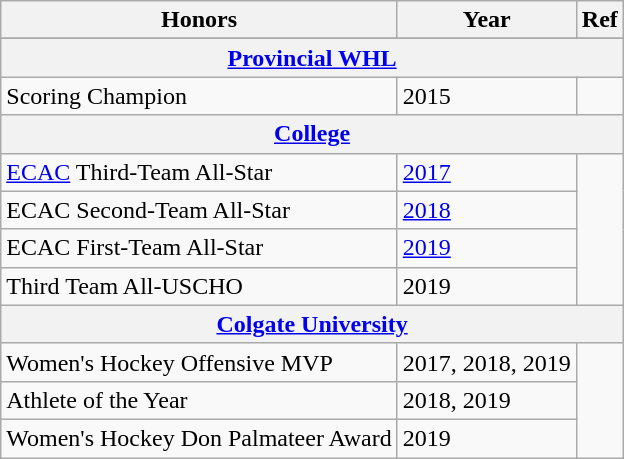<table class="wikitable">
<tr>
<th>Honors</th>
<th>Year</th>
<th>Ref</th>
</tr>
<tr>
</tr>
<tr>
<th colspan="3"><a href='#'>Provincial WHL</a></th>
</tr>
<tr>
<td>Scoring Champion</td>
<td>2015</td>
<td></td>
</tr>
<tr>
<th colspan="3"><a href='#'>College</a></th>
</tr>
<tr>
<td><a href='#'>ECAC</a> Third-Team All-Star</td>
<td><a href='#'>2017</a></td>
<td rowspan="4"></td>
</tr>
<tr>
<td>ECAC Second-Team All-Star</td>
<td><a href='#'>2018</a></td>
</tr>
<tr>
<td>ECAC First-Team All-Star</td>
<td><a href='#'>2019</a></td>
</tr>
<tr>
<td>Third Team All-USCHO</td>
<td>2019</td>
</tr>
<tr>
<th colspan="3"><a href='#'>Colgate University</a></th>
</tr>
<tr>
<td>Women's Hockey Offensive MVP</td>
<td>2017, 2018, 2019</td>
<td rowspan="3"></td>
</tr>
<tr>
<td>Athlete of the Year</td>
<td>2018, 2019</td>
</tr>
<tr>
<td>Women's Hockey Don Palmateer Award</td>
<td>2019</td>
</tr>
</table>
